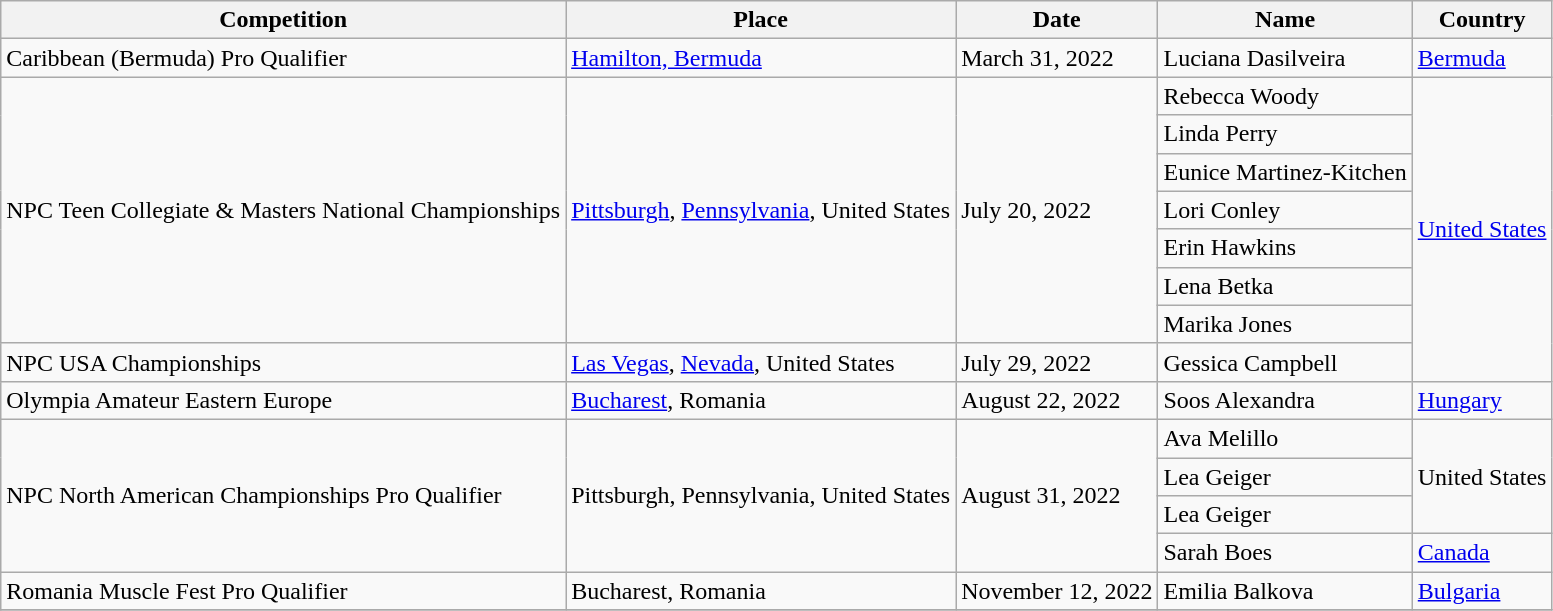<table class="wikitable centered">
<tr>
<th>Competition</th>
<th>Place</th>
<th>Date</th>
<th>Name</th>
<th>Country</th>
</tr>
<tr>
<td>Caribbean (Bermuda) Pro Qualifier</td>
<td> <a href='#'>Hamilton, Bermuda</a></td>
<td>March 31, 2022</td>
<td>Luciana Dasilveira</td>
<td> <a href='#'>Bermuda</a></td>
</tr>
<tr>
<td rowspan=7 colspan=1>NPC Teen Collegiate & Masters National Championships</td>
<td rowspan=7 colspan=1> <a href='#'>Pittsburgh</a>, <a href='#'>Pennsylvania</a>, United States</td>
<td rowspan=7 colspan=1>July 20, 2022</td>
<td>Rebecca Woody</td>
<td rowspan=8 colspan=1> <a href='#'>United States</a></td>
</tr>
<tr>
<td>Linda Perry</td>
</tr>
<tr>
<td>Eunice Martinez-Kitchen</td>
</tr>
<tr>
<td>Lori Conley</td>
</tr>
<tr>
<td>Erin Hawkins</td>
</tr>
<tr>
<td>Lena Betka</td>
</tr>
<tr>
<td>Marika Jones</td>
</tr>
<tr>
<td>NPC USA Championships</td>
<td> <a href='#'>Las Vegas</a>, <a href='#'>Nevada</a>, United States</td>
<td>July 29, 2022</td>
<td>Gessica Campbell</td>
</tr>
<tr>
<td>Olympia Amateur Eastern Europe</td>
<td> <a href='#'>Bucharest</a>, Romania</td>
<td>August 22, 2022</td>
<td>Soos Alexandra</td>
<td> <a href='#'>Hungary</a></td>
</tr>
<tr>
<td rowspan=4 colspan=1>NPC North American Championships Pro Qualifier</td>
<td rowspan=4 colspan=1> Pittsburgh, Pennsylvania, United States</td>
<td rowspan=4 colspan=1>August 31, 2022</td>
<td>Ava Melillo</td>
<td rowspan=3 colspan=1> United States</td>
</tr>
<tr>
<td>Lea Geiger</td>
</tr>
<tr>
<td>Lea Geiger</td>
</tr>
<tr>
<td>Sarah Boes</td>
<td> <a href='#'>Canada</a></td>
</tr>
<tr>
<td>Romania Muscle Fest Pro Qualifier</td>
<td> Bucharest, Romania</td>
<td>November 12, 2022</td>
<td>Emilia Balkova</td>
<td> <a href='#'>Bulgaria</a></td>
</tr>
<tr>
</tr>
</table>
